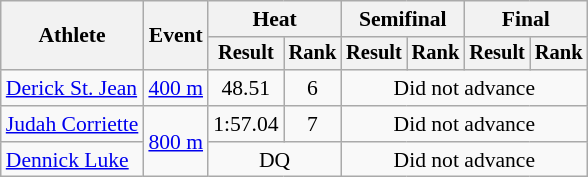<table class="wikitable" style="font-size:90%; text-align:center">
<tr>
<th rowspan=2>Athlete</th>
<th rowspan=2>Event</th>
<th colspan=2>Heat</th>
<th colspan=2>Semifinal</th>
<th colspan=2>Final</th>
</tr>
<tr style="font-size:95%">
<th>Result</th>
<th>Rank</th>
<th>Result</th>
<th>Rank</th>
<th>Result</th>
<th>Rank</th>
</tr>
<tr>
<td align=left><a href='#'>Derick St. Jean</a></td>
<td align=left rowspan=1><a href='#'>400 m</a></td>
<td>48.51</td>
<td>6</td>
<td colspan="4">Did not advance</td>
</tr>
<tr>
<td align=left><a href='#'>Judah Corriette</a></td>
<td align=left rowspan=2><a href='#'>800 m</a></td>
<td>1:57.04</td>
<td>7</td>
<td colspan="4">Did not advance</td>
</tr>
<tr>
<td align=left><a href='#'>Dennick Luke</a></td>
<td colspan="2">DQ</td>
<td colspan="4">Did not advance</td>
</tr>
</table>
